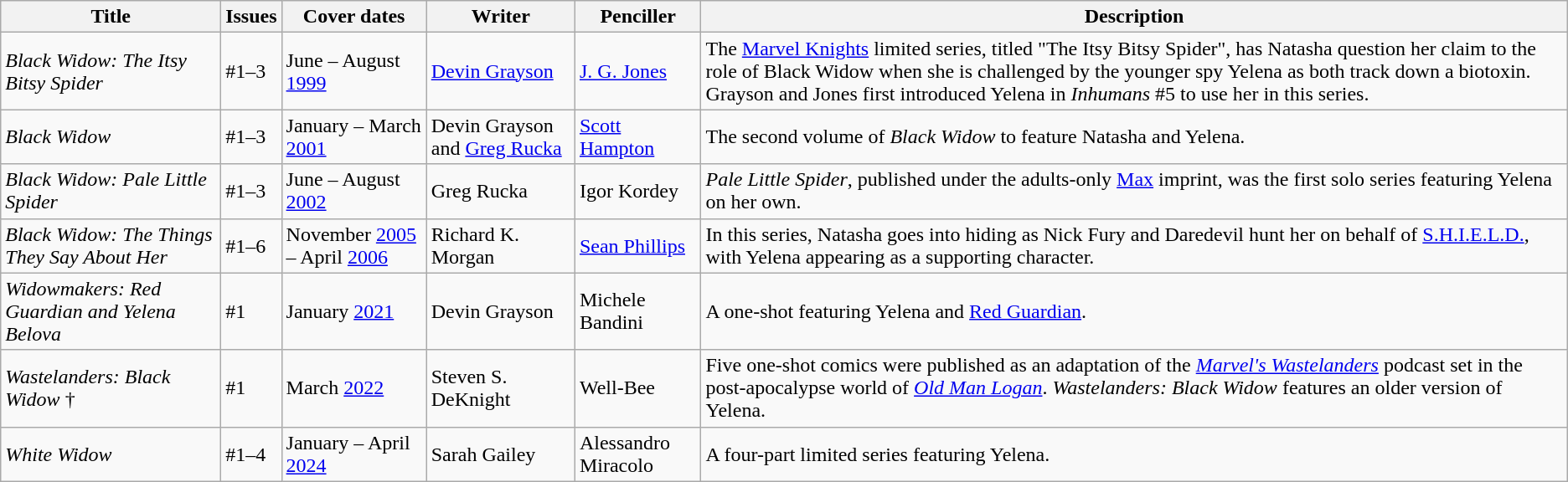<table class="wikitable">
<tr>
<th>Title</th>
<th>Issues</th>
<th>Cover dates</th>
<th>Writer</th>
<th>Penciller</th>
<th>Description</th>
</tr>
<tr>
<td><em>Black Widow: The Itsy Bitsy Spider</em></td>
<td>#1–3</td>
<td>June – August <a href='#'>1999</a></td>
<td><a href='#'>Devin Grayson</a></td>
<td><a href='#'>J. G. Jones</a></td>
<td>The <a href='#'>Marvel Knights</a> limited series, titled "The Itsy Bitsy Spider", has Natasha question her claim to the role of Black Widow when she is challenged by the younger spy Yelena as both track down a biotoxin. Grayson and Jones first introduced Yelena in <em>Inhumans</em> #5 to use her in this series.</td>
</tr>
<tr>
<td><em>Black Widow</em></td>
<td>#1–3</td>
<td>January – March <a href='#'>2001</a></td>
<td>Devin Grayson and <a href='#'>Greg Rucka</a></td>
<td><a href='#'>Scott Hampton</a></td>
<td>The second volume of <em>Black Widow</em> to feature Natasha and Yelena.</td>
</tr>
<tr>
<td><em>Black Widow: Pale Little Spider</em></td>
<td>#1–3</td>
<td>June – August <a href='#'>2002</a></td>
<td>Greg Rucka</td>
<td>Igor Kordey</td>
<td><em>Pale Little Spider</em>, published under the adults-only <a href='#'>Max</a> imprint, was the first solo series featuring Yelena on her own.</td>
</tr>
<tr>
<td><em>Black Widow: The Things They Say About Her</em></td>
<td>#1–6</td>
<td>November <a href='#'>2005</a> – April <a href='#'>2006</a></td>
<td>Richard K. Morgan</td>
<td><a href='#'>Sean Phillips</a></td>
<td>In this series, Natasha goes into hiding as Nick Fury and Daredevil hunt her on behalf of <a href='#'>S.H.I.E.L.D.</a>, with Yelena appearing as a supporting character.</td>
</tr>
<tr>
<td><em>Widowmakers: Red Guardian and Yelena Belova</em></td>
<td>#1</td>
<td>January <a href='#'>2021</a></td>
<td>Devin Grayson</td>
<td>Michele Bandini</td>
<td>A one-shot featuring Yelena and <a href='#'>Red Guardian</a>.</td>
</tr>
<tr>
<td><em>Wastelanders: Black Widow</em> †</td>
<td>#1</td>
<td>March <a href='#'>2022</a></td>
<td>Steven S. DeKnight</td>
<td>Well-Bee</td>
<td>Five one-shot comics were published as an adaptation of the <em><a href='#'>Marvel's Wastelanders</a></em> podcast set in the post-apocalypse world of <em><a href='#'>Old Man Logan</a></em>. <em>Wastelanders: Black Widow</em> features an older version of Yelena.</td>
</tr>
<tr>
<td><em>White Widow</em></td>
<td>#1–4</td>
<td>January – April <a href='#'>2024</a></td>
<td>Sarah Gailey</td>
<td>Alessandro Miracolo</td>
<td>A four-part limited series featuring Yelena.</td>
</tr>
</table>
